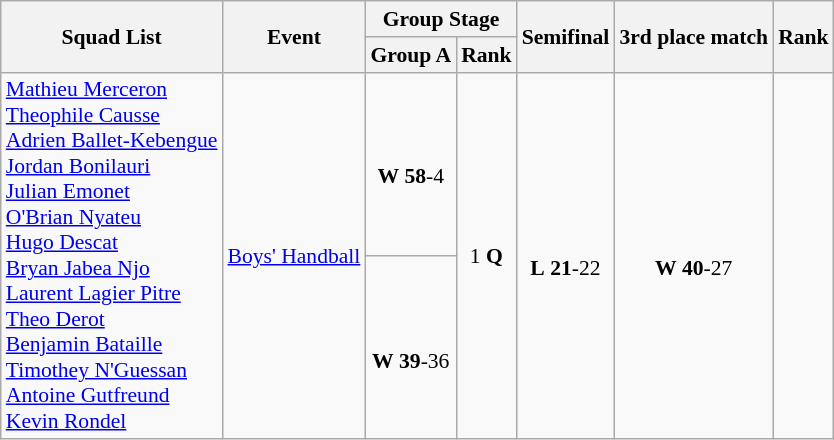<table class=wikitable style="font-size:90%">
<tr>
<th rowspan=2>Squad List</th>
<th rowspan=2>Event</th>
<th colspan=2>Group Stage</th>
<th rowspan=2>Semifinal</th>
<th rowspan=2>3rd place match</th>
<th rowspan=2>Rank</th>
</tr>
<tr>
<th>Group A</th>
<th>Rank</th>
</tr>
<tr>
<td rowspan=2><a href='#'>Mathieu Merceron</a><br><a href='#'>Theophile Causse</a><br><a href='#'>Adrien Ballet-Kebengue</a><br><a href='#'>Jordan Bonilauri</a><br><a href='#'>Julian Emonet</a><br><a href='#'>O'Brian Nyateu</a><br><a href='#'>Hugo Descat</a><br><a href='#'>Bryan Jabea Njo</a><br><a href='#'>Laurent Lagier Pitre</a><br><a href='#'>Theo Derot</a><br><a href='#'>Benjamin Bataille</a><br><a href='#'>Timothey N'Guessan</a><br><a href='#'>Antoine Gutfreund</a><br><a href='#'>Kevin Rondel</a></td>
<td rowspan=2><a href='#'>Boys' Handball</a></td>
<td align=center><br> <strong>W</strong> <strong>58</strong>-4</td>
<td rowspan=2 align=center>1 <strong>Q</strong></td>
<td rowspan=2 align=center><br> <strong>L</strong> <strong>21</strong>-22</td>
<td rowspan=2 align=center><br> <strong>W</strong> <strong>40</strong>-27</td>
<td rowspan=2 align=center></td>
</tr>
<tr>
<td align=center><br> <strong>W</strong> <strong>39</strong>-36</td>
</tr>
</table>
